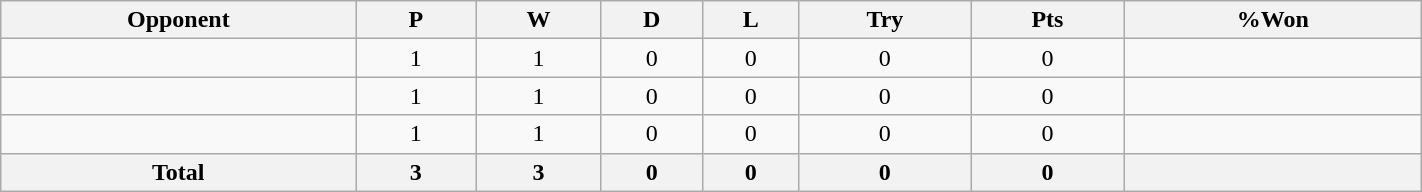<table class="wikitable sortable" style="text-align:center;width:75%">
<tr>
<th style="width:25%;">Opponent</th>
<th abbr="Played" style="width:15px;">P</th>
<th abbr="Won" style="width:10px;">W</th>
<th abbr="Drawn" style="width:10px;">D</th>
<th abbr="Lost" style="width:10px;">L</th>
<th abbr="Tries" style="width:15px;">Try</th>
<th abbr="Points" style="width:18px;">Pts</th>
<th abbr="Won" style="width:15px;">%Won</th>
</tr>
<tr>
<td align="left"></td>
<td>1</td>
<td>1</td>
<td>0</td>
<td>0</td>
<td>0</td>
<td>0</td>
<td></td>
</tr>
<tr>
<td align="left"></td>
<td>1</td>
<td>1</td>
<td>0</td>
<td>0</td>
<td>0</td>
<td>0</td>
<td></td>
</tr>
<tr>
<td align="left"></td>
<td>1</td>
<td>1</td>
<td>0</td>
<td>0</td>
<td>0</td>
<td>0</td>
<td></td>
</tr>
<tr>
<th>Total</th>
<th>3</th>
<th>3</th>
<th>0</th>
<th>0</th>
<th>0</th>
<th>0</th>
<th></th>
</tr>
</table>
